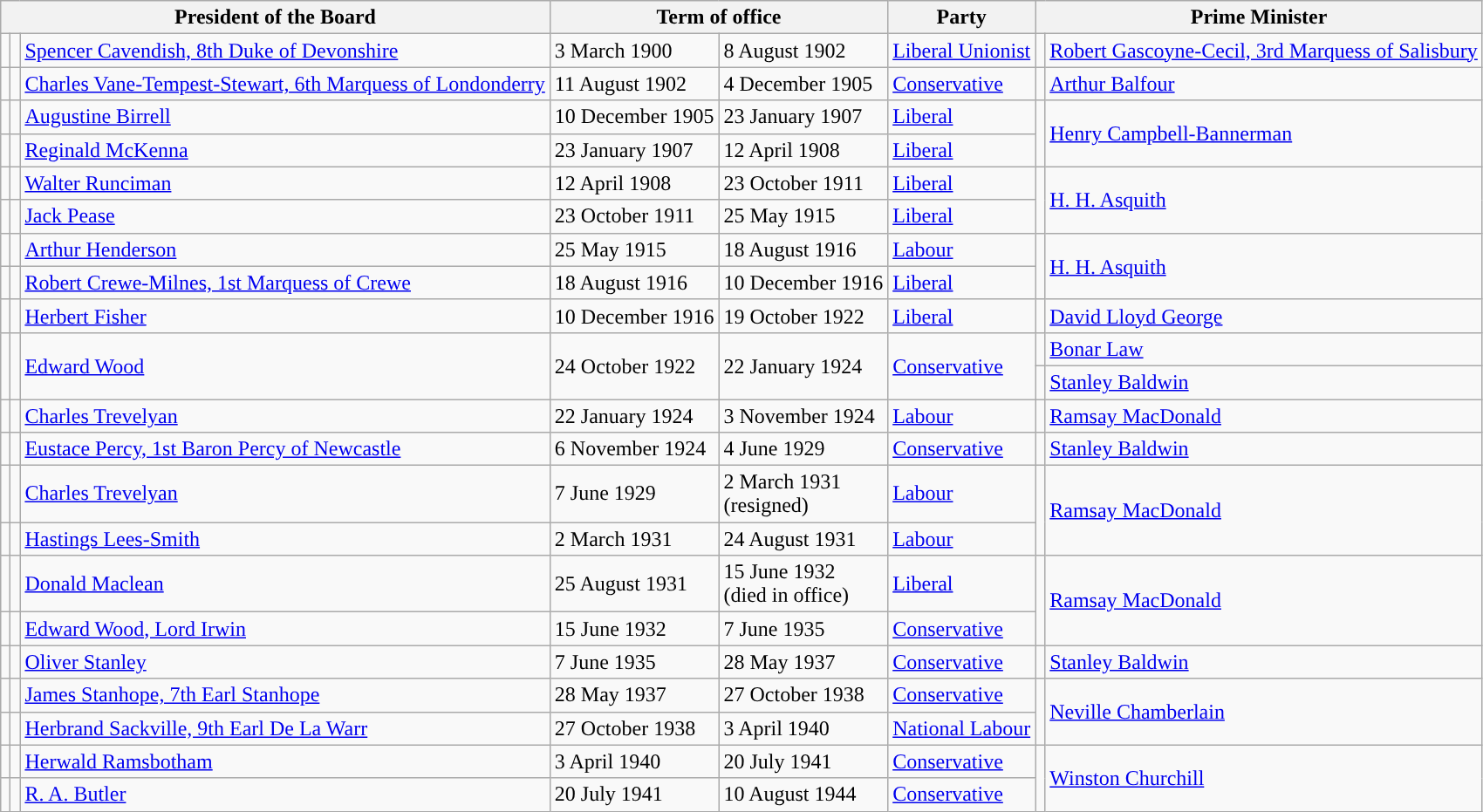<table class="wikitable">
<tr>
<th colspan=3>President of the Board</th>
<th colspan=2>Term of office</th>
<th>Party</th>
<th colspan=2>Prime Minister</th>
</tr>
<tr style="height:1em">
<td style="background-color:"></td>
<td></td>
<td><a href='#'>Spencer Cavendish, 8th Duke of Devonshire</a><br></td>
<td>3 March 1900</td>
<td>8 August 1902</td>
<td><a href='#'>Liberal Unionist</a></td>
<td style="background-color:"></td>
<td><a href='#'>Robert Gascoyne-Cecil, 3rd Marquess of Salisbury</a><br></td>
</tr>
<tr style="height:1em">
<td style="background-color:"></td>
<td></td>
<td><a href='#'>Charles Vane-Tempest-Stewart, 6th Marquess of Londonderry</a><br></td>
<td>11 August 1902</td>
<td>4 December 1905</td>
<td><a href='#'>Conservative</a></td>
<td style="background-color:"></td>
<td><a href='#'>Arthur Balfour</a><br></td>
</tr>
<tr style="height:1em">
<td style="background-color:"></td>
<td></td>
<td><a href='#'>Augustine Birrell</a></td>
<td>10 December 1905</td>
<td>23 January 1907</td>
<td><a href='#'>Liberal</a></td>
<td rowspan=2 style="background-color:"></td>
<td rowspan=2><a href='#'>Henry Campbell-Bannerman</a></td>
</tr>
<tr style="height:1em">
<td style="background-color:"></td>
<td></td>
<td><a href='#'>Reginald McKenna</a></td>
<td>23 January 1907</td>
<td>12 April 1908</td>
<td><a href='#'>Liberal</a></td>
</tr>
<tr style="height:1em">
<td style="background-color:"></td>
<td></td>
<td><a href='#'>Walter Runciman</a></td>
<td>12 April 1908</td>
<td>23 October 1911</td>
<td><a href='#'>Liberal</a></td>
<td rowspan=2 style="background-color:"></td>
<td rowspan=2><a href='#'>H. H. Asquith</a></td>
</tr>
<tr style="height:1em">
<td style="background-color:"></td>
<td></td>
<td><a href='#'>Jack Pease</a></td>
<td>23 October 1911</td>
<td>25 May 1915</td>
<td><a href='#'>Liberal</a></td>
</tr>
<tr style="height:1em">
<td style="background-color:"></td>
<td></td>
<td><a href='#'>Arthur Henderson</a></td>
<td>25 May 1915</td>
<td>18 August 1916</td>
<td><a href='#'>Labour</a></td>
<td rowspan=2 style="background-color:"></td>
<td rowspan=2><a href='#'>H. H. Asquith</a><br></td>
</tr>
<tr style="height:1em">
<td style="background-color:"></td>
<td></td>
<td><a href='#'>Robert Crewe-Milnes, 1st Marquess of Crewe</a></td>
<td>18 August 1916</td>
<td>10 December 1916</td>
<td><a href='#'>Liberal</a></td>
</tr>
<tr style="height:1em">
<td style="background-color:"></td>
<td></td>
<td><a href='#'>Herbert Fisher</a></td>
<td>10 December 1916</td>
<td>19 October 1922</td>
<td><a href='#'>Liberal</a></td>
<td style="background-color:"></td>
<td><a href='#'>David Lloyd George</a><br></td>
</tr>
<tr style="height:1em">
<td rowspan=2 style="background-color:"></td>
<td rowspan=2></td>
<td rowspan=2><a href='#'>Edward Wood</a></td>
<td rowspan=2>24 October 1922</td>
<td rowspan=2>22 January 1924</td>
<td rowspan=2><a href='#'>Conservative</a></td>
<td style="background-color:"></td>
<td><a href='#'>Bonar Law</a></td>
</tr>
<tr style="height:1em">
<td style="background-color:"></td>
<td><a href='#'>Stanley Baldwin</a></td>
</tr>
<tr style="height:1em">
<td style="background-color:"></td>
<td></td>
<td><a href='#'>Charles Trevelyan</a></td>
<td>22 January 1924</td>
<td>3 November 1924</td>
<td><a href='#'>Labour</a></td>
<td style="background-color:"></td>
<td><a href='#'>Ramsay MacDonald</a></td>
</tr>
<tr style="height:1em">
<td style="background-color:"></td>
<td></td>
<td><a href='#'>Eustace Percy, 1st Baron Percy of Newcastle</a></td>
<td>6 November 1924</td>
<td>4 June 1929</td>
<td><a href='#'>Conservative</a></td>
<td style="background-color:"></td>
<td><a href='#'>Stanley Baldwin</a></td>
</tr>
<tr style="height:1em">
<td style="background-color:"></td>
<td></td>
<td><a href='#'>Charles Trevelyan</a></td>
<td>7 June 1929</td>
<td>2 March 1931<br>(resigned)</td>
<td><a href='#'>Labour</a></td>
<td rowspan=2 style="background-color:"></td>
<td rowspan=2><a href='#'>Ramsay MacDonald</a></td>
</tr>
<tr style="height:1em">
<td style="background-color:"></td>
<td></td>
<td><a href='#'>Hastings Lees-Smith</a></td>
<td>2 March 1931</td>
<td>24 August 1931</td>
<td><a href='#'>Labour</a></td>
</tr>
<tr style="height:1em">
<td style="background-color:"></td>
<td></td>
<td><a href='#'>Donald Maclean</a></td>
<td>25 August 1931</td>
<td>15 June 1932<br>(died in office)</td>
<td><a href='#'>Liberal</a></td>
<td rowspan=2 style="background-color:"></td>
<td rowspan=2><a href='#'>Ramsay MacDonald</a><br></td>
</tr>
<tr style="height:1em">
<td style="background-color:"></td>
<td></td>
<td><a href='#'>Edward Wood, Lord Irwin<br></a></td>
<td>15 June 1932</td>
<td>7 June 1935</td>
<td><a href='#'>Conservative</a></td>
</tr>
<tr style="height:1em">
<td style="background-color:"></td>
<td></td>
<td><a href='#'>Oliver Stanley</a></td>
<td>7 June 1935</td>
<td>28 May 1937</td>
<td><a href='#'>Conservative</a></td>
<td style="background-color:"></td>
<td><a href='#'>Stanley Baldwin</a><br></td>
</tr>
<tr style="height:1em">
<td style="background-color:"></td>
<td></td>
<td><a href='#'>James Stanhope, 7th Earl Stanhope</a></td>
<td>28 May 1937</td>
<td>27 October 1938</td>
<td><a href='#'>Conservative</a></td>
<td rowspan=2 style="background-color:"></td>
<td rowspan=2><a href='#'>Neville Chamberlain</a><br></td>
</tr>
<tr style="height:1em">
<td style="background-color:"></td>
<td></td>
<td><a href='#'>Herbrand Sackville, 9th Earl De La Warr</a></td>
<td>27 October 1938</td>
<td>3 April 1940</td>
<td><a href='#'>National Labour</a></td>
</tr>
<tr style="height:1em">
<td style="background-color:"></td>
<td></td>
<td><a href='#'>Herwald Ramsbotham</a></td>
<td>3 April 1940</td>
<td>20 July 1941</td>
<td><a href='#'>Conservative</a></td>
<td rowspan=2 style="background-color:"></td>
<td rowspan=2><a href='#'>Winston Churchill</a><br></td>
</tr>
<tr style="height:1em">
<td style="background-color:"></td>
<td></td>
<td><a href='#'>R. A. Butler</a></td>
<td>20 July 1941</td>
<td>10 August 1944</td>
<td><a href='#'>Conservative</a></td>
</tr>
</table>
